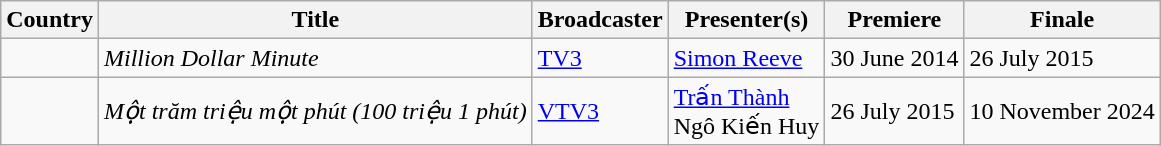<table class="wikitable">
<tr>
<th>Country</th>
<th>Title</th>
<th>Broadcaster</th>
<th>Presenter(s)</th>
<th>Premiere</th>
<th>Finale</th>
</tr>
<tr>
<td></td>
<td><em>Million Dollar Minute</em></td>
<td><a href='#'>TV3</a></td>
<td><a href='#'>Simon Reeve</a></td>
<td>30 June 2014</td>
<td>26 July 2015</td>
</tr>
<tr>
<td></td>
<td><em>Một trăm triệu một phút (100 triệu 1 phút)</em></td>
<td><a href='#'>VTV3</a></td>
<td><a href='#'>Trấn Thành</a><br>Ngô Kiến Huy</td>
<td>26 July 2015</td>
<td>10 November 2024</td>
</tr>
</table>
